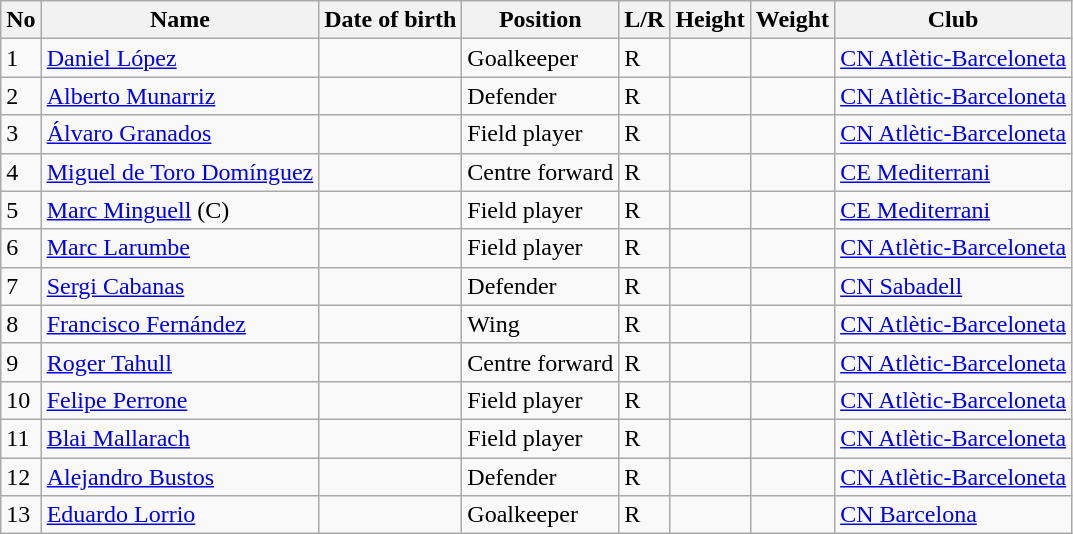<table class="wikitable sortable" text-align:center;">
<tr>
<th>No</th>
<th>Name</th>
<th>Date of birth</th>
<th>Position</th>
<th>L/R</th>
<th>Height</th>
<th>Weight</th>
<th>Club</th>
</tr>
<tr>
<td>1</td>
<td align=left><a href='#'>Daniel López</a></td>
<td align=left></td>
<td>Goalkeeper</td>
<td>R</td>
<td></td>
<td></td>
<td align=left> <a href='#'>CN Atlètic-Barceloneta</a></td>
</tr>
<tr>
<td>2</td>
<td align=left><a href='#'>Alberto Munarriz</a></td>
<td align=left></td>
<td>Defender</td>
<td>R</td>
<td></td>
<td></td>
<td align=left> <a href='#'>CN Atlètic-Barceloneta</a></td>
</tr>
<tr>
<td>3</td>
<td align=left><a href='#'>Álvaro Granados</a></td>
<td align=left></td>
<td>Field player</td>
<td>R</td>
<td></td>
<td></td>
<td align=left> <a href='#'>CN Atlètic-Barceloneta</a></td>
</tr>
<tr>
<td>4</td>
<td align=left><a href='#'>Miguel de Toro Domínguez</a></td>
<td align=left></td>
<td>Centre forward</td>
<td>R</td>
<td></td>
<td></td>
<td align=left> <a href='#'>CE Mediterrani</a></td>
</tr>
<tr>
<td>5</td>
<td align=left><a href='#'>Marc Minguell</a> (C)</td>
<td align=left></td>
<td>Field player</td>
<td>R</td>
<td></td>
<td></td>
<td align=left> <a href='#'>CE Mediterrani</a></td>
</tr>
<tr>
<td>6</td>
<td align=left><a href='#'>Marc Larumbe</a></td>
<td align=left></td>
<td>Field player</td>
<td>R</td>
<td></td>
<td></td>
<td align=left> <a href='#'>CN Atlètic-Barceloneta</a></td>
</tr>
<tr>
<td>7</td>
<td align=left><a href='#'>Sergi Cabanas</a></td>
<td align=left></td>
<td>Defender</td>
<td>R</td>
<td></td>
<td></td>
<td align=left> <a href='#'>CN Sabadell</a></td>
</tr>
<tr>
<td>8</td>
<td align=left><a href='#'>Francisco Fernández</a></td>
<td align=left></td>
<td>Wing</td>
<td>R</td>
<td></td>
<td></td>
<td align=left> <a href='#'>CN Atlètic-Barceloneta</a></td>
</tr>
<tr>
<td>9</td>
<td align=left><a href='#'>Roger Tahull</a></td>
<td align=left></td>
<td>Centre forward</td>
<td>R</td>
<td></td>
<td></td>
<td align=left> <a href='#'>CN Atlètic-Barceloneta</a></td>
</tr>
<tr>
<td>10</td>
<td align=left><a href='#'>Felipe Perrone</a></td>
<td align=left></td>
<td>Field player</td>
<td>R</td>
<td></td>
<td></td>
<td align=left> <a href='#'>CN Atlètic-Barceloneta</a></td>
</tr>
<tr>
<td>11</td>
<td align=left><a href='#'>Blai Mallarach</a></td>
<td align=left></td>
<td>Field player</td>
<td>R</td>
<td></td>
<td></td>
<td align=left> <a href='#'>CN Atlètic-Barceloneta</a></td>
</tr>
<tr>
<td>12</td>
<td align=left><a href='#'>Alejandro Bustos</a></td>
<td align=left></td>
<td>Defender</td>
<td>R</td>
<td></td>
<td></td>
<td align=left> <a href='#'>CN Atlètic-Barceloneta</a></td>
</tr>
<tr>
<td>13</td>
<td align=left><a href='#'>Eduardo Lorrio</a></td>
<td align=left></td>
<td>Goalkeeper</td>
<td>R</td>
<td></td>
<td></td>
<td align=left> <a href='#'>CN Barcelona</a></td>
</tr>
</table>
